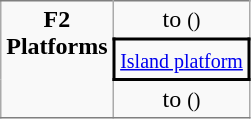<table class="wikitable" border="0" cellspacing="0" cellpadding="3">
<tr>
<td style="border-bottom:solid 1px gray; border-top:solid 1px gray; text-align:center;" rowspan="4" valign=top><strong>F2<br>Platforms</strong></td>
<td style="border-bottom:solid 0px gray; border-top:solid 1px gray; text-align:center;">  to  <small>()</small></td>
</tr>
<tr>
<td style="border-right:solid 2px black; border-left:solid 2px black; border-top:solid 2px black; border-bottom:solid 2px black; text-align:center;" colspan=2><small><a href='#'>Island platform</a></small></td>
</tr>
<tr>
<td style="border-bottom:solid 1px gray; text-align:center;"> to  <small>()</small> </td>
</tr>
</table>
